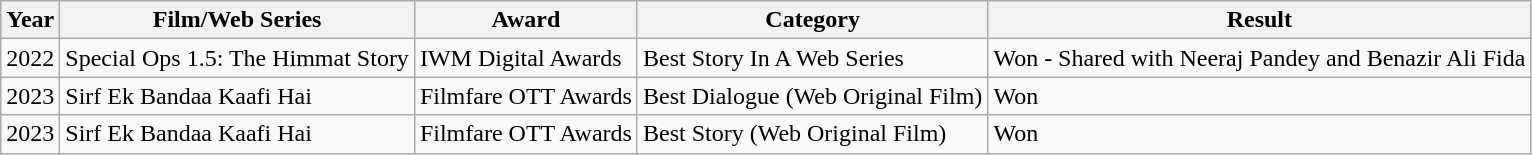<table class="wikitable">
<tr>
<th><strong>Year</strong></th>
<th><strong>Film/Web Series</strong></th>
<th><strong>Award</strong></th>
<th><strong>Category</strong></th>
<th><strong>Result</strong></th>
</tr>
<tr>
<td>2022</td>
<td>Special Ops 1.5: The Himmat Story</td>
<td>IWM Digital Awards</td>
<td>Best Story In A Web Series</td>
<td>Won - Shared with Neeraj Pandey and Benazir Ali Fida </td>
</tr>
<tr>
<td>2023</td>
<td>Sirf Ek Bandaa Kaafi Hai</td>
<td>Filmfare OTT Awards</td>
<td>Best Dialogue (Web Original Film)</td>
<td>Won</td>
</tr>
<tr>
<td>2023</td>
<td>Sirf Ek Bandaa Kaafi Hai</td>
<td>Filmfare OTT Awards</td>
<td>Best Story (Web Original Film)</td>
<td>Won</td>
</tr>
</table>
